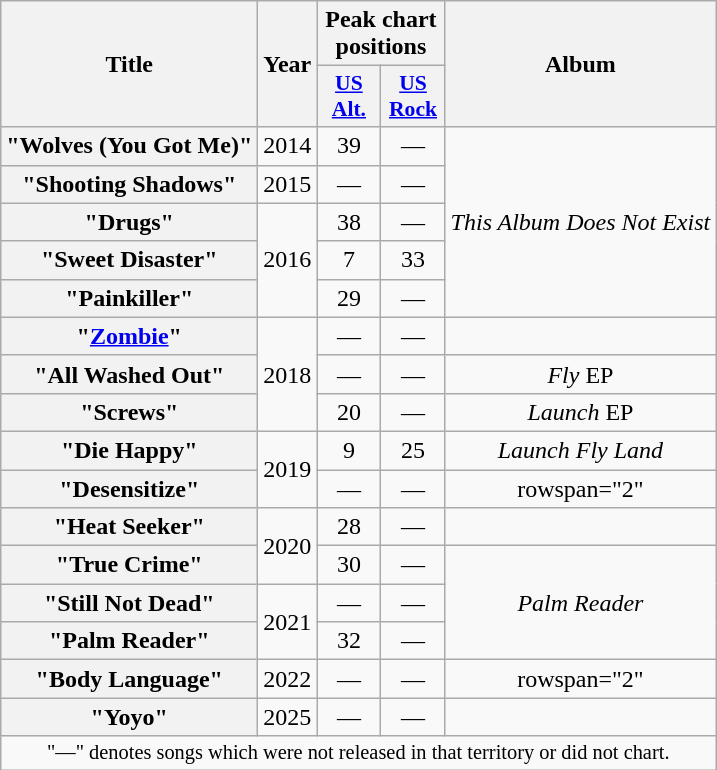<table class="wikitable plainrowheaders" style="text-align: center">
<tr>
<th scope="col" rowspan="2">Title</th>
<th scope="col" rowspan="2">Year</th>
<th scope="col" colspan="2">Peak chart<br>positions</th>
<th scope="col" rowspan="2">Album</th>
</tr>
<tr>
<th scope="col" style="width:2.5em; font-size:90%;"><a href='#'>US Alt.</a><br></th>
<th scope="col" style="width:2.5em; font-size:90%;"><a href='#'>US<br>Rock</a><br></th>
</tr>
<tr>
<th scope="row">"Wolves (You Got Me)"</th>
<td>2014</td>
<td>39</td>
<td>—</td>
<td rowspan="5"><em>This Album Does Not Exist</em></td>
</tr>
<tr>
<th scope="row">"Shooting Shadows"</th>
<td>2015</td>
<td>—</td>
<td>—</td>
</tr>
<tr>
<th scope="row">"Drugs"</th>
<td rowspan="3">2016</td>
<td>38</td>
<td>—</td>
</tr>
<tr>
<th scope="row">"Sweet Disaster"</th>
<td>7</td>
<td>33</td>
</tr>
<tr>
<th scope="row">"Painkiller"</th>
<td>29</td>
<td>—</td>
</tr>
<tr>
<th scope="row">"<a href='#'>Zombie</a>"</th>
<td rowspan="3">2018</td>
<td>—</td>
<td>—</td>
<td></td>
</tr>
<tr>
<th scope="row">"All Washed Out"</th>
<td>—</td>
<td>—</td>
<td><em>Fly</em> EP</td>
</tr>
<tr>
<th scope="row">"Screws"</th>
<td>20</td>
<td>—</td>
<td><em>Launch</em> EP</td>
</tr>
<tr>
<th scope="row">"Die Happy"</th>
<td rowspan="2">2019</td>
<td>9</td>
<td>25</td>
<td><em>Launch Fly Land</em></td>
</tr>
<tr>
<th scope="row">"Desensitize"</th>
<td>—</td>
<td>—</td>
<td>rowspan="2" </td>
</tr>
<tr>
<th scope="row">"Heat Seeker"<br></th>
<td rowspan="2">2020</td>
<td>28</td>
<td>—</td>
</tr>
<tr>
<th scope="row">"True Crime"<br></th>
<td>30</td>
<td>—</td>
<td rowspan="3"><em>Palm Reader</em></td>
</tr>
<tr>
<th scope="row">"Still Not Dead"<br></th>
<td rowspan="2">2021</td>
<td>—</td>
<td>—</td>
</tr>
<tr>
<th scope="row">"Palm Reader"<br></th>
<td>32</td>
<td>—</td>
</tr>
<tr>
<th scope="row">"Body Language"</th>
<td rowspan="1">2022</td>
<td>—</td>
<td>—</td>
<td>rowspan="2" </td>
</tr>
<tr>
<th scope="row">"Yoyo"</th>
<td>2025</td>
<td>—</td>
<td>—</td>
</tr>
<tr>
<td colspan="11" style="font-size:85%;">"—" denotes songs which were not released in that territory or did not chart.</td>
</tr>
</table>
